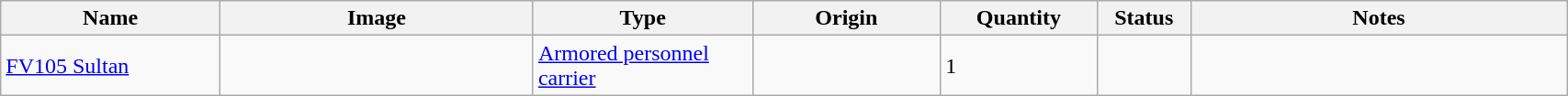<table class="wikitable" style="width:90%;">
<tr>
<th width=14%>Name</th>
<th width=20%>Image</th>
<th width=14%>Type</th>
<th width=12%>Origin</th>
<th width=10%>Quantity</th>
<th width=06%>Status</th>
<th width=24%>Notes</th>
</tr>
<tr>
<td><a href='#'>FV105 Sultan</a></td>
<td></td>
<td><a href='#'>Armored personnel carrier</a></td>
<td></td>
<td>1</td>
<td></td>
<td></td>
</tr>
</table>
